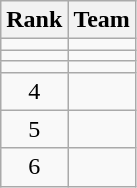<table class=wikitable style="text-align:center">
<tr>
<th>Rank</th>
<th>Team</th>
</tr>
<tr>
<td></td>
<td align=left></td>
</tr>
<tr>
<td></td>
<td align=left></td>
</tr>
<tr>
<td></td>
<td align=left></td>
</tr>
<tr>
<td>4</td>
<td align=left></td>
</tr>
<tr>
<td>5</td>
<td align=left></td>
</tr>
<tr>
<td>6</td>
<td align=left></td>
</tr>
</table>
